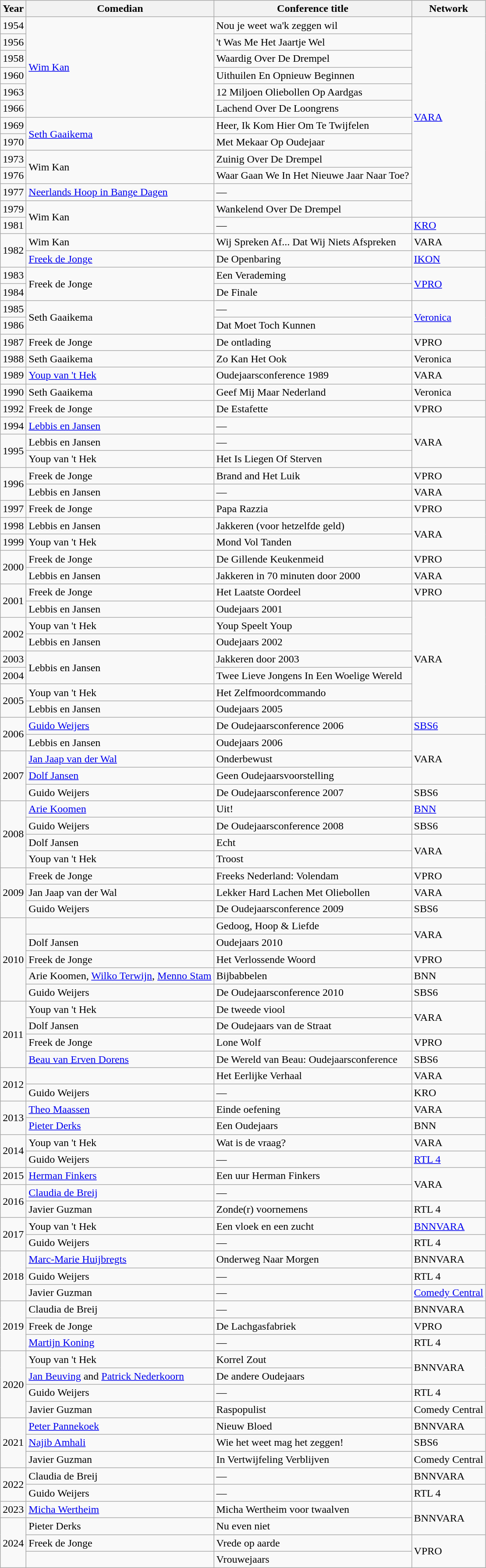<table class="wikitable">
<tr>
<th>Year</th>
<th>Comedian</th>
<th>Conference title</th>
<th>Network</th>
</tr>
<tr>
<td>1954</td>
<td rowspan="6"><a href='#'>Wim Kan</a></td>
<td>Nou je weet wa'k zeggen wil</td>
<td rowspan="12"><a href='#'>VARA</a></td>
</tr>
<tr>
<td>1956</td>
<td>'t Was Me Het Jaartje Wel</td>
</tr>
<tr>
<td>1958</td>
<td>Waardig Over De Drempel</td>
</tr>
<tr>
<td>1960</td>
<td>Uithuilen En Opnieuw Beginnen</td>
</tr>
<tr>
<td>1963</td>
<td>12 Miljoen Oliebollen Op Aardgas</td>
</tr>
<tr>
<td>1966</td>
<td>Lachend Over De Loongrens</td>
</tr>
<tr>
<td>1969</td>
<td rowspan="2"><a href='#'>Seth Gaaikema</a></td>
<td>Heer, Ik Kom Hier Om Te Twijfelen</td>
</tr>
<tr>
<td>1970</td>
<td>Met Mekaar Op Oudejaar</td>
</tr>
<tr>
<td>1973</td>
<td rowspan="2">Wim Kan</td>
<td>Zuinig Over De Drempel</td>
</tr>
<tr>
<td>1976</td>
<td>Waar Gaan We In Het Nieuwe Jaar Naar Toe?</td>
</tr>
<tr>
<td>1977</td>
<td><a href='#'>Neerlands Hoop in Bange Dagen</a></td>
<td>—</td>
</tr>
<tr>
<td>1979</td>
<td rowspan="2">Wim Kan</td>
<td>Wankelend Over De Drempel</td>
</tr>
<tr>
<td>1981</td>
<td>—</td>
<td><a href='#'>KRO</a></td>
</tr>
<tr>
<td rowspan="2">1982</td>
<td>Wim Kan</td>
<td>Wij Spreken Af... Dat Wij Niets Afspreken</td>
<td>VARA</td>
</tr>
<tr>
<td><a href='#'>Freek de Jonge</a></td>
<td>De Openbaring</td>
<td><a href='#'>IKON</a></td>
</tr>
<tr>
<td>1983</td>
<td rowspan="2">Freek de Jonge</td>
<td>Een Verademing</td>
<td rowspan="2"><a href='#'>VPRO</a></td>
</tr>
<tr>
<td>1984</td>
<td>De Finale</td>
</tr>
<tr>
<td>1985</td>
<td rowspan="2">Seth Gaaikema</td>
<td>—</td>
<td rowspan="2"><a href='#'>Veronica</a></td>
</tr>
<tr>
<td>1986</td>
<td>Dat Moet Toch Kunnen</td>
</tr>
<tr>
<td>1987</td>
<td>Freek de Jonge</td>
<td>De ontlading</td>
<td>VPRO</td>
</tr>
<tr>
<td>1988</td>
<td>Seth Gaaikema</td>
<td>Zo Kan Het Ook</td>
<td>Veronica</td>
</tr>
<tr>
<td>1989</td>
<td><a href='#'>Youp van 't Hek</a></td>
<td>Oudejaarsconference 1989</td>
<td>VARA</td>
</tr>
<tr>
<td>1990</td>
<td>Seth Gaaikema</td>
<td>Geef Mij Maar Nederland</td>
<td>Veronica</td>
</tr>
<tr>
<td>1992</td>
<td>Freek de Jonge</td>
<td>De Estafette</td>
<td>VPRO</td>
</tr>
<tr>
<td>1994</td>
<td><a href='#'>Lebbis en Jansen</a></td>
<td>—</td>
<td rowspan="3">VARA</td>
</tr>
<tr>
<td rowspan="2">1995</td>
<td>Lebbis en Jansen</td>
<td>—</td>
</tr>
<tr>
<td>Youp van 't Hek</td>
<td>Het Is Liegen Of Sterven</td>
</tr>
<tr>
<td rowspan="2">1996</td>
<td>Freek de Jonge</td>
<td>Brand and Het Luik</td>
<td>VPRO</td>
</tr>
<tr>
<td>Lebbis en Jansen</td>
<td>—</td>
<td>VARA</td>
</tr>
<tr>
<td>1997</td>
<td>Freek de Jonge</td>
<td>Papa Razzia</td>
<td>VPRO</td>
</tr>
<tr>
<td>1998</td>
<td>Lebbis en Jansen</td>
<td>Jakkeren (voor hetzelfde geld)</td>
<td rowspan="2">VARA</td>
</tr>
<tr>
<td>1999</td>
<td>Youp van 't Hek</td>
<td>Mond Vol Tanden</td>
</tr>
<tr>
<td rowspan="2">2000</td>
<td>Freek de Jonge</td>
<td>De Gillende Keukenmeid</td>
<td>VPRO</td>
</tr>
<tr>
<td>Lebbis en Jansen</td>
<td>Jakkeren in 70 minuten door 2000</td>
<td>VARA</td>
</tr>
<tr>
<td rowspan="2">2001</td>
<td>Freek de Jonge</td>
<td>Het Laatste Oordeel</td>
<td>VPRO</td>
</tr>
<tr>
<td>Lebbis en Jansen</td>
<td>Oudejaars 2001</td>
<td rowspan="7">VARA</td>
</tr>
<tr>
<td rowspan="2">2002</td>
<td>Youp van 't Hek</td>
<td>Youp Speelt Youp</td>
</tr>
<tr>
<td>Lebbis en Jansen</td>
<td>Oudejaars 2002</td>
</tr>
<tr>
<td>2003</td>
<td rowspan="2">Lebbis en Jansen</td>
<td>Jakkeren door 2003</td>
</tr>
<tr>
<td>2004</td>
<td>Twee Lieve Jongens In Een Woelige Wereld</td>
</tr>
<tr>
<td rowspan="2">2005</td>
<td>Youp van 't Hek</td>
<td>Het Zelfmoordcommando</td>
</tr>
<tr>
<td>Lebbis en Jansen</td>
<td>Oudejaars 2005</td>
</tr>
<tr>
<td rowspan="2">2006</td>
<td><a href='#'>Guido Weijers</a></td>
<td>De Oudejaarsconference 2006</td>
<td><a href='#'>SBS6</a></td>
</tr>
<tr>
<td>Lebbis en Jansen</td>
<td>Oudejaars 2006</td>
<td rowspan="3">VARA</td>
</tr>
<tr>
<td rowspan="3">2007</td>
<td><a href='#'>Jan Jaap van der Wal</a></td>
<td>Onderbewust</td>
</tr>
<tr>
<td><a href='#'>Dolf Jansen</a></td>
<td>Geen Oudejaarsvoorstelling</td>
</tr>
<tr>
<td>Guido Weijers</td>
<td>De Oudejaarsconference 2007</td>
<td>SBS6</td>
</tr>
<tr>
<td rowspan="4">2008</td>
<td><a href='#'>Arie Koomen</a></td>
<td>Uit!</td>
<td><a href='#'>BNN</a></td>
</tr>
<tr>
<td>Guido Weijers</td>
<td>De Oudejaarsconference 2008</td>
<td>SBS6</td>
</tr>
<tr>
<td>Dolf Jansen</td>
<td>Echt</td>
<td rowspan="2">VARA</td>
</tr>
<tr>
<td>Youp van 't Hek</td>
<td>Troost</td>
</tr>
<tr>
<td rowspan="3">2009</td>
<td>Freek de Jonge</td>
<td>Freeks Nederland: Volendam</td>
<td>VPRO</td>
</tr>
<tr>
<td>Jan Jaap van der Wal</td>
<td>Lekker Hard Lachen Met Oliebollen</td>
<td>VARA</td>
</tr>
<tr>
<td>Guido Weijers</td>
<td>De Oudejaarsconference 2009</td>
<td>SBS6</td>
</tr>
<tr>
<td rowspan="5">2010</td>
<td></td>
<td>Gedoog, Hoop & Liefde</td>
<td rowspan="2">VARA</td>
</tr>
<tr>
<td>Dolf Jansen</td>
<td>Oudejaars 2010</td>
</tr>
<tr>
<td>Freek de Jonge</td>
<td>Het Verlossende Woord</td>
<td>VPRO</td>
</tr>
<tr>
<td>Arie Koomen, <a href='#'>Wilko Terwijn</a>, <a href='#'>Menno Stam</a></td>
<td>Bijbabbelen</td>
<td>BNN</td>
</tr>
<tr>
<td>Guido Weijers</td>
<td>De Oudejaarsconference 2010</td>
<td>SBS6</td>
</tr>
<tr>
<td rowspan="4">2011</td>
<td>Youp van 't Hek</td>
<td>De tweede viool</td>
<td rowspan="2">VARA</td>
</tr>
<tr>
<td>Dolf Jansen</td>
<td>De Oudejaars van de Straat</td>
</tr>
<tr>
<td>Freek de Jonge</td>
<td>Lone Wolf</td>
<td>VPRO</td>
</tr>
<tr>
<td><a href='#'>Beau van Erven Dorens</a></td>
<td>De Wereld van Beau: Oudejaarsconference</td>
<td>SBS6</td>
</tr>
<tr>
<td rowspan="2">2012</td>
<td></td>
<td>Het Eerlijke Verhaal</td>
<td>VARA</td>
</tr>
<tr>
<td>Guido Weijers</td>
<td>—</td>
<td>KRO</td>
</tr>
<tr>
<td rowspan="2">2013</td>
<td><a href='#'>Theo Maassen</a></td>
<td>Einde oefening</td>
<td>VARA</td>
</tr>
<tr>
<td><a href='#'>Pieter Derks</a></td>
<td>Een Oudejaars</td>
<td>BNN</td>
</tr>
<tr>
<td rowspan="2">2014</td>
<td>Youp van 't Hek</td>
<td>Wat is de vraag?</td>
<td>VARA</td>
</tr>
<tr>
<td>Guido Weijers</td>
<td>—</td>
<td><a href='#'>RTL 4</a></td>
</tr>
<tr>
<td>2015</td>
<td><a href='#'>Herman Finkers</a></td>
<td>Een uur Herman Finkers</td>
<td rowspan="2">VARA</td>
</tr>
<tr>
<td rowspan="2">2016</td>
<td><a href='#'>Claudia de Breij</a></td>
<td>—</td>
</tr>
<tr>
<td>Javier Guzman</td>
<td>Zonde(r) voornemens</td>
<td>RTL 4</td>
</tr>
<tr>
<td rowspan="2">2017</td>
<td>Youp van 't Hek</td>
<td>Een vloek en een zucht</td>
<td><a href='#'>BNNVARA</a></td>
</tr>
<tr>
<td>Guido Weijers</td>
<td>—</td>
<td>RTL 4</td>
</tr>
<tr>
<td rowspan="3">2018</td>
<td><a href='#'>Marc-Marie Huijbregts</a></td>
<td>Onderweg Naar Morgen</td>
<td>BNNVARA</td>
</tr>
<tr>
<td>Guido Weijers</td>
<td>—</td>
<td>RTL 4</td>
</tr>
<tr>
<td>Javier Guzman</td>
<td>—</td>
<td><a href='#'>Comedy Central</a></td>
</tr>
<tr>
<td rowspan="3">2019</td>
<td>Claudia de Breij</td>
<td>—</td>
<td>BNNVARA</td>
</tr>
<tr>
<td>Freek de Jonge</td>
<td>De Lachgasfabriek</td>
<td>VPRO</td>
</tr>
<tr>
<td><a href='#'>Martijn Koning</a></td>
<td>—</td>
<td>RTL 4</td>
</tr>
<tr>
<td rowspan="4">2020</td>
<td>Youp van 't Hek</td>
<td>Korrel Zout</td>
<td rowspan="2">BNNVARA</td>
</tr>
<tr>
<td><a href='#'>Jan Beuving</a> and <a href='#'>Patrick Nederkoorn</a></td>
<td>De andere Oudejaars</td>
</tr>
<tr>
<td>Guido Weijers</td>
<td>—</td>
<td>RTL 4</td>
</tr>
<tr>
<td>Javier Guzman</td>
<td>Raspopulist</td>
<td>Comedy Central</td>
</tr>
<tr>
<td rowspan="3">2021</td>
<td><a href='#'>Peter Pannekoek</a></td>
<td>Nieuw Bloed</td>
<td>BNNVARA</td>
</tr>
<tr>
<td><a href='#'>Najib Amhali</a></td>
<td>Wie het weet mag het zeggen!</td>
<td>SBS6</td>
</tr>
<tr>
<td>Javier Guzman</td>
<td>In Vertwijfeling Verblijven</td>
<td>Comedy Central</td>
</tr>
<tr>
<td rowspan="2">2022</td>
<td>Claudia de Breij</td>
<td>—</td>
<td>BNNVARA</td>
</tr>
<tr>
<td>Guido Weijers</td>
<td>—</td>
<td>RTL 4</td>
</tr>
<tr>
<td>2023</td>
<td><a href='#'>Micha Wertheim</a></td>
<td>Micha Wertheim voor twaalven</td>
<td rowspan="2">BNNVARA</td>
</tr>
<tr>
<td rowspan="3">2024</td>
<td>Pieter Derks</td>
<td>Nu even niet</td>
</tr>
<tr>
<td>Freek de Jonge</td>
<td>Vrede op aarde</td>
<td rowspan="2">VPRO</td>
</tr>
<tr>
<td></td>
<td>Vrouwejaars</td>
</tr>
</table>
